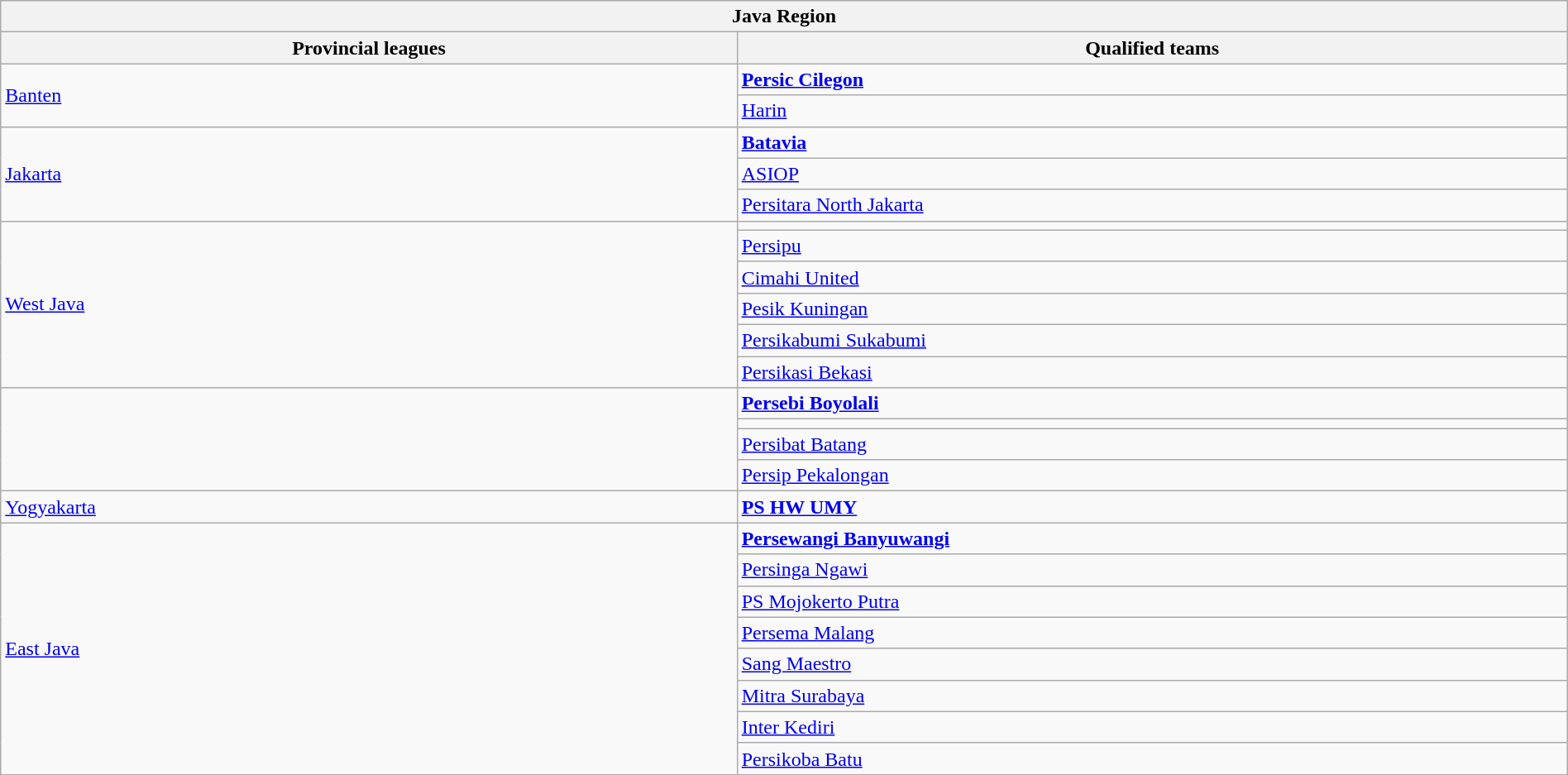<table class="wikitable sortable" style="width:100%;">
<tr>
<th colspan="2"><strong>Java Region</strong></th>
</tr>
<tr>
<th style="width:47%;">Provincial leagues</th>
<th style="width:53%;">Qualified teams</th>
</tr>
<tr>
<td rowspan="2"> <a href='#'>Banten</a></td>
<td><strong><a href='#'>Persic Cilegon</a></strong></td>
</tr>
<tr>
<td><a href='#'>Harin</a></td>
</tr>
<tr>
<td rowspan="3"> <a href='#'>Jakarta</a></td>
<td><strong><a href='#'>Batavia</a></strong></td>
</tr>
<tr>
<td><a href='#'>ASIOP</a></td>
</tr>
<tr>
<td><a href='#'>Persitara North Jakarta</a></td>
</tr>
<tr>
<td rowspan="6"> <a href='#'>West Java</a></td>
<td></td>
</tr>
<tr>
<td><a href='#'>Persipu</a></td>
</tr>
<tr>
<td><a href='#'>Cimahi United</a></td>
</tr>
<tr>
<td><a href='#'>Pesik Kuningan</a></td>
</tr>
<tr>
<td><a href='#'>Persikabumi Sukabumi</a></td>
</tr>
<tr>
<td><a href='#'>Persikasi Bekasi</a></td>
</tr>
<tr>
<td rowspan="4"></td>
<td><strong><a href='#'>Persebi Boyolali</a></strong></td>
</tr>
<tr>
<td></td>
</tr>
<tr>
<td><a href='#'>Persibat Batang</a></td>
</tr>
<tr>
<td><a href='#'>Persip Pekalongan</a></td>
</tr>
<tr>
<td> <a href='#'>Yogyakarta</a></td>
<td><strong><a href='#'>PS HW UMY</a></strong></td>
</tr>
<tr>
<td rowspan="8"> <a href='#'>East Java</a></td>
<td><strong><a href='#'>Persewangi Banyuwangi</a></strong></td>
</tr>
<tr>
<td><a href='#'>Persinga Ngawi</a></td>
</tr>
<tr>
<td><a href='#'>PS Mojokerto Putra</a></td>
</tr>
<tr>
<td><a href='#'>Persema Malang</a></td>
</tr>
<tr>
<td><a href='#'>Sang Maestro</a></td>
</tr>
<tr>
<td><a href='#'>Mitra Surabaya</a></td>
</tr>
<tr>
<td><a href='#'>Inter Kediri</a></td>
</tr>
<tr>
<td><a href='#'>Persikoba Batu</a></td>
</tr>
</table>
